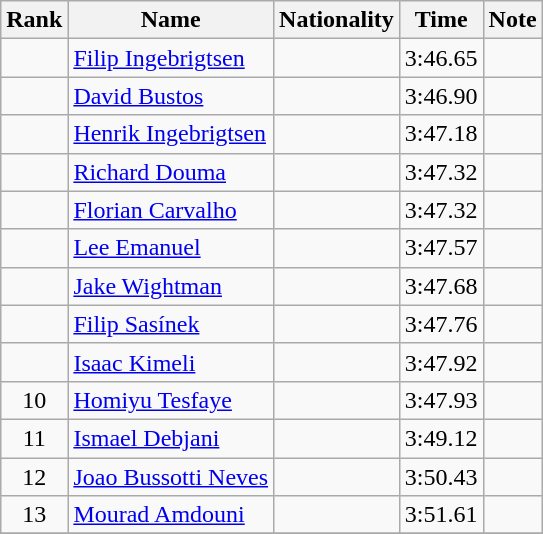<table class="wikitable sortable" style="text-align:center">
<tr>
<th>Rank</th>
<th>Name</th>
<th>Nationality</th>
<th>Time</th>
<th>Note</th>
</tr>
<tr>
<td></td>
<td align="left"><a href='#'>Filip Ingebrigtsen</a></td>
<td align=left></td>
<td>3:46.65</td>
<td></td>
</tr>
<tr>
<td></td>
<td align="left"><a href='#'>David Bustos</a></td>
<td align=left></td>
<td>3:46.90</td>
<td></td>
</tr>
<tr>
<td></td>
<td align="left"><a href='#'>Henrik Ingebrigtsen</a></td>
<td align=left></td>
<td>3:47.18</td>
<td></td>
</tr>
<tr>
<td></td>
<td align="left"><a href='#'>Richard Douma</a></td>
<td align=left></td>
<td>3:47.32</td>
<td></td>
</tr>
<tr>
<td></td>
<td align="left"><a href='#'>Florian Carvalho</a></td>
<td align=left></td>
<td>3:47.32</td>
<td></td>
</tr>
<tr>
<td></td>
<td align="left"><a href='#'>Lee Emanuel</a></td>
<td align=left></td>
<td>3:47.57</td>
<td></td>
</tr>
<tr>
<td></td>
<td align="left"><a href='#'>Jake Wightman</a></td>
<td align=left></td>
<td>3:47.68</td>
<td></td>
</tr>
<tr>
<td></td>
<td align="left"><a href='#'>Filip Sasínek</a></td>
<td align=left></td>
<td>3:47.76</td>
<td></td>
</tr>
<tr>
<td></td>
<td align="left"><a href='#'>Isaac Kimeli</a></td>
<td align=left></td>
<td>3:47.92</td>
<td></td>
</tr>
<tr>
<td>10</td>
<td align="left"><a href='#'>Homiyu Tesfaye</a></td>
<td align=left></td>
<td>3:47.93</td>
<td></td>
</tr>
<tr>
<td>11</td>
<td align="left"><a href='#'>Ismael Debjani</a></td>
<td align=left></td>
<td>3:49.12</td>
<td></td>
</tr>
<tr>
<td>12</td>
<td align="left"><a href='#'>Joao Bussotti Neves</a></td>
<td align=left></td>
<td>3:50.43</td>
<td></td>
</tr>
<tr>
<td>13</td>
<td align="left"><a href='#'>Mourad Amdouni</a></td>
<td align=left></td>
<td>3:51.61</td>
<td></td>
</tr>
<tr>
</tr>
</table>
